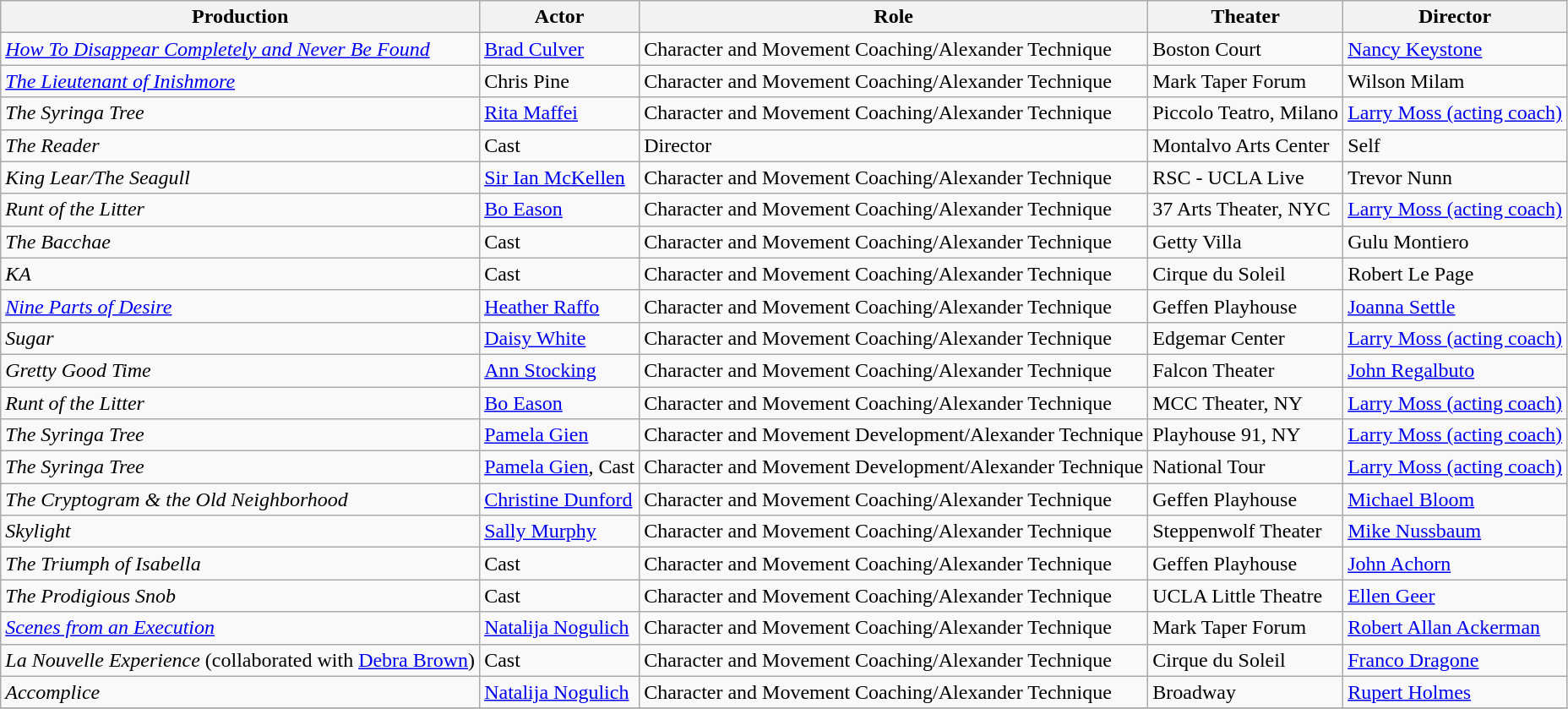<table class="wikitable">
<tr>
<th>Production</th>
<th>Actor</th>
<th>Role</th>
<th>Theater</th>
<th>Director</th>
</tr>
<tr>
<td><em><a href='#'>How To Disappear Completely and Never Be Found </a></em></td>
<td><a href='#'>Brad Culver</a></td>
<td>Character and Movement Coaching/Alexander Technique</td>
<td>Boston Court</td>
<td><a href='#'>Nancy Keystone</a></td>
</tr>
<tr>
<td><em><a href='#'>The Lieutenant of Inishmore</a></em></td>
<td>Chris Pine</td>
<td>Character and Movement Coaching/Alexander Technique</td>
<td>Mark Taper Forum</td>
<td>Wilson Milam</td>
</tr>
<tr>
<td><em>The Syringa Tree</em></td>
<td><a href='#'>Rita Maffei</a></td>
<td>Character and Movement Coaching/Alexander Technique</td>
<td>Piccolo Teatro, Milano</td>
<td><a href='#'>Larry Moss (acting coach)</a></td>
</tr>
<tr>
<td><em>The Reader</em></td>
<td>Cast</td>
<td>Director</td>
<td>Montalvo Arts Center</td>
<td>Self</td>
</tr>
<tr>
<td><em>King Lear/The Seagull</em></td>
<td><a href='#'>Sir Ian McKellen</a></td>
<td>Character and Movement Coaching/Alexander Technique</td>
<td>RSC - UCLA Live</td>
<td>Trevor Nunn</td>
</tr>
<tr>
<td><em>Runt of the Litter</em></td>
<td><a href='#'>Bo Eason</a></td>
<td>Character and Movement Coaching/Alexander Technique</td>
<td>37 Arts Theater, NYC</td>
<td><a href='#'>Larry Moss (acting coach)</a></td>
</tr>
<tr>
<td><em>The Bacchae</em></td>
<td>Cast</td>
<td>Character and Movement Coaching/Alexander Technique</td>
<td>Getty Villa</td>
<td>Gulu Montiero</td>
</tr>
<tr>
<td><em>KA</em></td>
<td>Cast</td>
<td>Character and Movement Coaching/Alexander Technique</td>
<td>Cirque du Soleil</td>
<td>Robert Le Page</td>
</tr>
<tr>
<td><em><a href='#'>Nine Parts of Desire</a></em></td>
<td><a href='#'>Heather Raffo</a></td>
<td>Character and Movement Coaching/Alexander Technique</td>
<td>Geffen Playhouse</td>
<td><a href='#'>Joanna Settle</a></td>
</tr>
<tr>
<td><em>Sugar</em></td>
<td><a href='#'>Daisy White</a></td>
<td>Character and Movement Coaching/Alexander Technique</td>
<td>Edgemar Center</td>
<td><a href='#'>Larry Moss (acting coach)</a></td>
</tr>
<tr>
<td><em>Gretty Good Time</em></td>
<td><a href='#'>Ann Stocking</a></td>
<td>Character and Movement Coaching/Alexander Technique</td>
<td>Falcon Theater</td>
<td><a href='#'>John Regalbuto</a></td>
</tr>
<tr>
<td><em>Runt of the Litter</em></td>
<td><a href='#'>Bo Eason</a></td>
<td>Character and Movement Coaching/Alexander Technique</td>
<td>MCC Theater, NY</td>
<td><a href='#'>Larry Moss (acting coach)</a></td>
</tr>
<tr>
<td><em>The Syringa Tree</em></td>
<td><a href='#'>Pamela Gien</a></td>
<td>Character and Movement Development/Alexander Technique</td>
<td>Playhouse 91, NY</td>
<td><a href='#'>Larry Moss (acting coach)</a></td>
</tr>
<tr>
<td><em>The Syringa Tree</em></td>
<td><a href='#'>Pamela Gien</a>, Cast</td>
<td>Character and Movement Development/Alexander Technique</td>
<td>National Tour</td>
<td><a href='#'>Larry Moss (acting coach)</a></td>
</tr>
<tr>
<td><em>The Cryptogram & the Old Neighborhood</em></td>
<td><a href='#'>Christine Dunford</a></td>
<td>Character and Movement Coaching/Alexander Technique</td>
<td>Geffen Playhouse</td>
<td><a href='#'>Michael Bloom</a></td>
</tr>
<tr>
<td><em>Skylight</em></td>
<td><a href='#'>Sally Murphy</a></td>
<td>Character and Movement Coaching/Alexander Technique</td>
<td>Steppenwolf Theater</td>
<td><a href='#'>Mike Nussbaum</a></td>
</tr>
<tr>
<td><em>The Triumph of Isabella</em></td>
<td>Cast</td>
<td>Character and Movement Coaching/Alexander Technique</td>
<td>Geffen Playhouse</td>
<td><a href='#'>John Achorn</a></td>
</tr>
<tr>
<td><em>The Prodigious Snob</em></td>
<td>Cast</td>
<td>Character and Movement Coaching/Alexander Technique</td>
<td>UCLA Little Theatre</td>
<td><a href='#'>Ellen Geer</a></td>
</tr>
<tr>
<td><em><a href='#'>Scenes from an Execution</a></em></td>
<td><a href='#'>Natalija Nogulich</a></td>
<td>Character and Movement Coaching/Alexander Technique</td>
<td>Mark Taper Forum</td>
<td><a href='#'>Robert Allan Ackerman</a></td>
</tr>
<tr>
<td><em>La Nouvelle Experience</em> (collaborated with <a href='#'>Debra Brown</a>)</td>
<td>Cast</td>
<td>Character and Movement Coaching/Alexander Technique</td>
<td>Cirque du Soleil</td>
<td><a href='#'>Franco Dragone</a></td>
</tr>
<tr>
<td><em>Accomplice</em></td>
<td><a href='#'>Natalija Nogulich</a></td>
<td>Character and Movement Coaching/Alexander Technique</td>
<td>Broadway</td>
<td><a href='#'>Rupert Holmes</a></td>
</tr>
<tr>
</tr>
</table>
